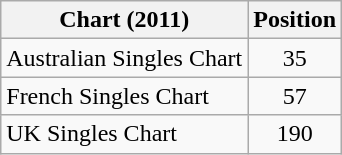<table class="wikitable sortable">
<tr>
<th scope="col">Chart (2011)</th>
<th scope="col">Position</th>
</tr>
<tr>
<td>Australian Singles Chart</td>
<td align="center">35</td>
</tr>
<tr>
<td>French Singles Chart</td>
<td align="center">57</td>
</tr>
<tr>
<td>UK Singles Chart</td>
<td align="center">190</td>
</tr>
</table>
